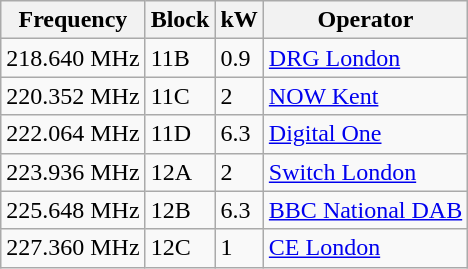<table class="wikitable sortable">
<tr>
<th>Frequency</th>
<th>Block</th>
<th>kW</th>
<th>Operator</th>
</tr>
<tr>
<td>218.640 MHz</td>
<td>11B</td>
<td>0.9</td>
<td><a href='#'>DRG London</a></td>
</tr>
<tr>
<td>220.352 MHz</td>
<td>11C</td>
<td>2</td>
<td><a href='#'>NOW Kent</a></td>
</tr>
<tr>
<td>222.064 MHz</td>
<td>11D</td>
<td>6.3</td>
<td><a href='#'>Digital One</a></td>
</tr>
<tr>
<td>223.936 MHz</td>
<td>12A</td>
<td>2</td>
<td><a href='#'>Switch London</a></td>
</tr>
<tr>
<td>225.648 MHz</td>
<td>12B</td>
<td>6.3</td>
<td><a href='#'>BBC National DAB</a></td>
</tr>
<tr>
<td>227.360 MHz</td>
<td>12C</td>
<td>1</td>
<td><a href='#'>CE London</a></td>
</tr>
</table>
